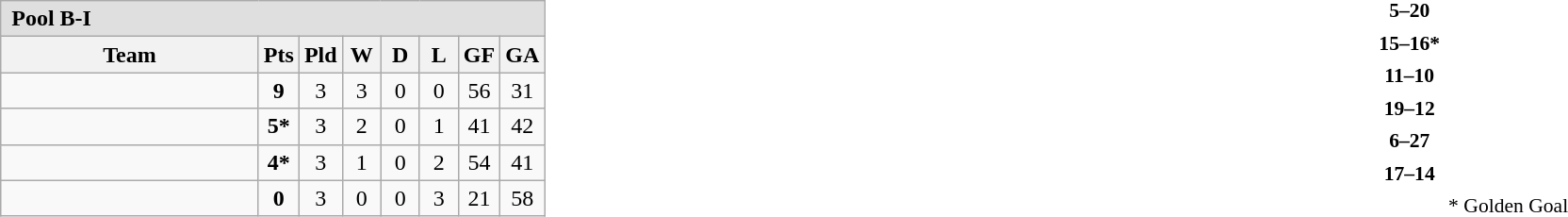<table cellpadding=0 cellspacing=0 width=100%>
<tr>
<td width=55%><br><table class="wikitable" style="text-align: center;">
<tr align=left style="background:#dfdfdf;">
<td colspan=8><strong> Pool B-I</strong></td>
</tr>
<tr>
<th width="175">Team</th>
<th width="20" abbr="Points">Pts</th>
<th width="20" abbr="Played">Pld</th>
<th width="20" abbr="Won">W</th>
<th width="20" abbr="Drawn">D</th>
<th width="20" abbr="Lost">L</th>
<th width="20" abbr="Points for">GF</th>
<th width="20" abbr="Points against">GA</th>
</tr>
<tr>
<td align=left></td>
<td><strong>9</strong></td>
<td>3</td>
<td>3</td>
<td>0</td>
<td>0</td>
<td>56</td>
<td>31</td>
</tr>
<tr>
<td align=left></td>
<td><strong>5*</strong></td>
<td>3</td>
<td>2</td>
<td>0</td>
<td>1</td>
<td>41</td>
<td>42</td>
</tr>
<tr>
<td align=left></td>
<td><strong>4*</strong></td>
<td>3</td>
<td>1</td>
<td>0</td>
<td>2</td>
<td>54</td>
<td>41</td>
</tr>
<tr>
<td align=left></td>
<td><strong>0</strong></td>
<td>3</td>
<td>0</td>
<td>0</td>
<td>3</td>
<td>21</td>
<td>58</td>
</tr>
</table>
</td>
<td width=40%><br><table cellpadding=2 style=font-size:90% align=center>
<tr>
<td width=40% align=right></td>
<td align=center><strong>5–20</strong></td>
<td></td>
</tr>
<tr>
<td width=40% align=right></td>
<td align=center><strong>15–16*</strong></td>
<td></td>
</tr>
<tr>
<td width=40% align=right></td>
<td align=center><strong>11–10</strong></td>
<td></td>
</tr>
<tr>
<td width=40% align=right></td>
<td align=center><strong>19–12</strong></td>
<td></td>
</tr>
<tr>
<td width=40% align=right></td>
<td align=center><strong>6–27</strong></td>
<td></td>
</tr>
<tr>
<td width=40% align=right></td>
<td align=center><strong>17–14</strong></td>
<td></td>
</tr>
<tr>
<td width=40% align=left></td>
<td></td>
<td>* Golden Goal</td>
<td></td>
</tr>
</table>
</td>
</tr>
</table>
